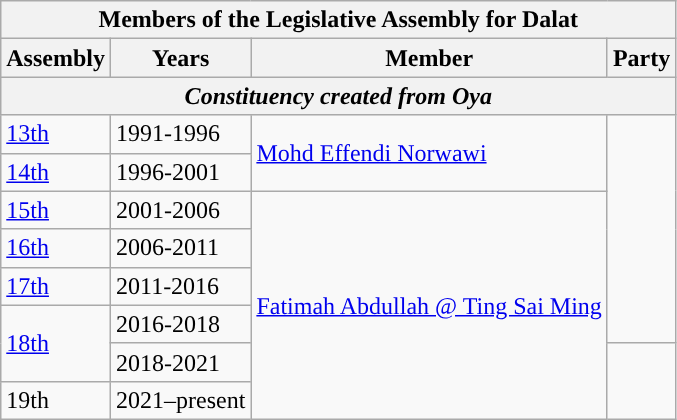<table class=wikitable>
<tr>
<th colspan="4">Members of the Legislative Assembly for Dalat</th>
</tr>
<tr>
<th>Assembly</th>
<th>Years</th>
<th>Member</th>
<th>Party</th>
</tr>
<tr>
<th colspan=4 align=center><em>Constituency created from Oya</em></th>
</tr>
<tr>
<td><a href='#'>13th</a></td>
<td>1991-1996</td>
<td rowspan=2><a href='#'>Mohd Effendi Norwawi</a></td>
<td rowspan=6></td>
</tr>
<tr>
<td><a href='#'>14th</a></td>
<td>1996-2001</td>
</tr>
<tr>
<td><a href='#'>15th</a></td>
<td>2001-2006</td>
<td rowspan="6"><a href='#'>Fatimah Abdullah @ Ting Sai Ming</a></td>
</tr>
<tr>
<td><a href='#'>16th</a></td>
<td>2006-2011</td>
</tr>
<tr>
<td><a href='#'>17th</a></td>
<td>2011-2016</td>
</tr>
<tr>
<td rowspan="2"><a href='#'>18th</a></td>
<td>2016-2018</td>
</tr>
<tr>
<td>2018-2021</td>
<td rowspan="2"></td>
</tr>
<tr>
<td>19th</td>
<td>2021–present</td>
</tr>
</table>
